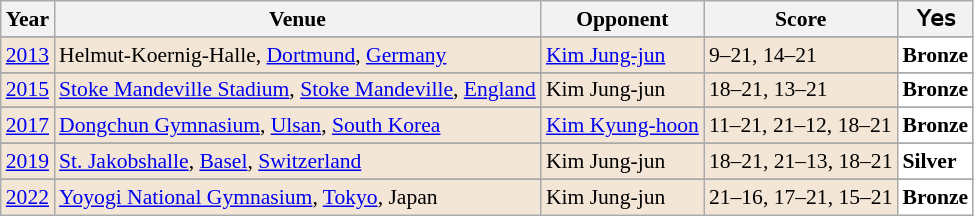<table class="sortable wikitable" style="font-size: 90%;">
<tr>
<th>Year</th>
<th>Venue</th>
<th>Opponent</th>
<th>Score</th>
<th>𝖸𝖾𝗌</th>
</tr>
<tr>
</tr>
<tr style="background:#F3E6D7">
<td align="center"><a href='#'>2013</a></td>
<td align="left">Helmut-Koernig-Halle, <a href='#'>Dortmund</a>, <a href='#'>Germany</a></td>
<td align="left"> <a href='#'>Kim Jung-jun</a></td>
<td align="left">9–21, 14–21</td>
<td style="text-align:left; background:white"> <strong>Bronze</strong></td>
</tr>
<tr>
</tr>
<tr style="background:#F3E6D7">
<td align="center"><a href='#'>2015</a></td>
<td align="left"><a href='#'>Stoke Mandeville Stadium</a>, <a href='#'>Stoke Mandeville</a>, <a href='#'>England</a></td>
<td align="left"> Kim Jung-jun</td>
<td align="left">18–21, 13–21</td>
<td style="text-align:left; background:white"> <strong>Bronze</strong></td>
</tr>
<tr>
</tr>
<tr style="background:#F3E6D7">
<td align="center"><a href='#'>2017</a></td>
<td align="left"><a href='#'>Dongchun Gymnasium</a>, <a href='#'>Ulsan</a>, <a href='#'>South Korea</a></td>
<td align="left"> <a href='#'>Kim Kyung-hoon</a></td>
<td align="left">11–21, 21–12, 18–21</td>
<td style="text-align:left; background:white"> <strong>Bronze</strong></td>
</tr>
<tr>
</tr>
<tr style="background:#F3E6D7">
<td align="center"><a href='#'>2019</a></td>
<td align="left"><a href='#'>St. Jakobshalle</a>, <a href='#'>Basel</a>, <a href='#'>Switzerland</a></td>
<td align="left"> Kim Jung-jun</td>
<td align="left">18–21, 21–13, 18–21</td>
<td style="text-align:left; background:white"> <strong>Silver</strong></td>
</tr>
<tr>
</tr>
<tr style="background:#F3E6D7">
<td align="center"><a href='#'>2022</a></td>
<td align="left"><a href='#'>Yoyogi National Gymnasium</a>, <a href='#'>Tokyo</a>, Japan</td>
<td align="left"> Kim Jung-jun</td>
<td align="left">21–16, 17–21, 15–21</td>
<td style="text-align:left; background:white"> <strong>Bronze</strong></td>
</tr>
</table>
